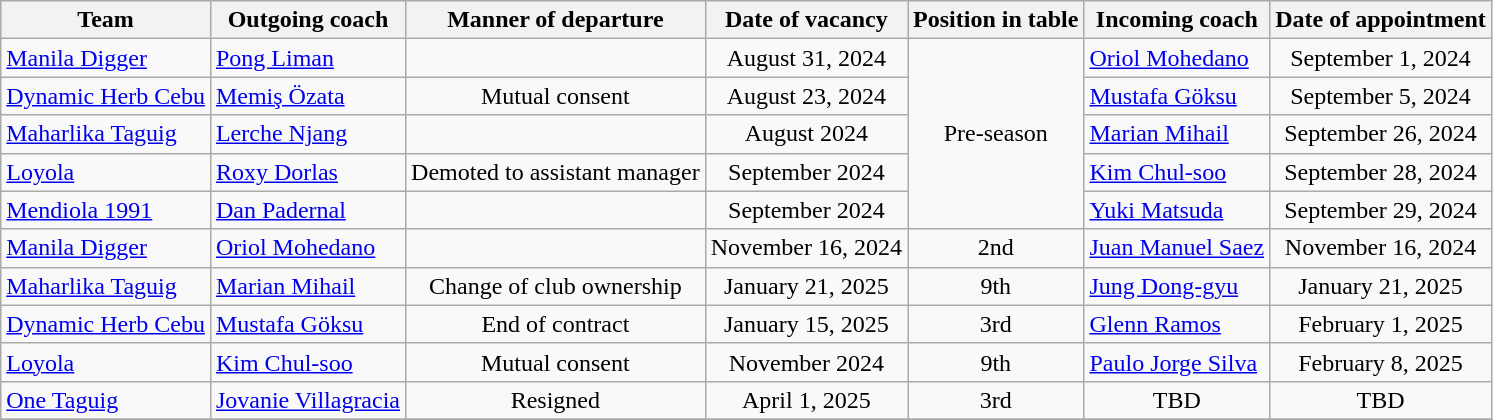<table class="wikitable sortable">
<tr>
<th>Team</th>
<th>Outgoing coach</th>
<th>Manner of departure</th>
<th>Date of vacancy</th>
<th>Position in table</th>
<th>Incoming coach</th>
<th>Date of appointment</th>
</tr>
<tr>
<td><a href='#'>Manila Digger</a></td>
<td> <a href='#'>Pong Liman</a></td>
<td align="center"></td>
<td align="center">August 31, 2024</td>
<td rowspan="5" align="center">Pre-season</td>
<td> <a href='#'>Oriol Mohedano</a></td>
<td align="center">September 1, 2024</td>
</tr>
<tr>
<td><a href='#'>Dynamic Herb Cebu</a></td>
<td> <a href='#'>Memiş Özata</a></td>
<td align="center">Mutual consent</td>
<td align="center">August 23, 2024</td>
<td> <a href='#'>Mustafa Göksu</a></td>
<td align="center">September 5, 2024</td>
</tr>
<tr>
<td><a href='#'>Maharlika Taguig</a></td>
<td> <a href='#'>Lerche Njang</a></td>
<td align="center"></td>
<td align="center">August 2024</td>
<td> <a href='#'>Marian Mihail</a></td>
<td align="center">September 26, 2024</td>
</tr>
<tr>
<td><a href='#'>Loyola</a></td>
<td> <a href='#'>Roxy Dorlas</a></td>
<td align="center">Demoted to assistant manager</td>
<td align="center">September 2024</td>
<td> <a href='#'>Kim Chul-soo</a></td>
<td align="center">September 28, 2024</td>
</tr>
<tr>
<td><a href='#'>Mendiola 1991</a></td>
<td> <a href='#'>Dan Padernal</a></td>
<td align="center"></td>
<td align="center">September 2024</td>
<td> <a href='#'>Yuki Matsuda</a></td>
<td align="center">September 29, 2024</td>
</tr>
<tr>
<td><a href='#'>Manila Digger</a></td>
<td> <a href='#'>Oriol Mohedano</a></td>
<td align="center"></td>
<td align="center">November 16, 2024</td>
<td align="center">2nd</td>
<td> <a href='#'>Juan Manuel Saez</a></td>
<td align="center">November 16, 2024</td>
</tr>
<tr>
<td><a href='#'>Maharlika Taguig</a></td>
<td> <a href='#'>Marian Mihail</a></td>
<td align="center">Change of club ownership</td>
<td align="center">January 21, 2025</td>
<td align="center">9th</td>
<td> <a href='#'>Jung Dong-gyu</a></td>
<td align="center">January 21, 2025</td>
</tr>
<tr>
<td><a href='#'>Dynamic Herb Cebu</a></td>
<td> <a href='#'>Mustafa Göksu</a></td>
<td align="center">End of contract</td>
<td align="center">January 15, 2025</td>
<td align="center">3rd</td>
<td> <a href='#'>Glenn Ramos</a></td>
<td align="center">February 1, 2025</td>
</tr>
<tr>
<td><a href='#'>Loyola</a></td>
<td> <a href='#'>Kim Chul-soo</a></td>
<td align="center">Mutual consent</td>
<td align="center">November 2024</td>
<td align="center">9th</td>
<td> <a href='#'>Paulo Jorge Silva</a></td>
<td align="center">February 8, 2025</td>
</tr>
<tr>
<td><a href='#'>One Taguig</a></td>
<td> <a href='#'>Jovanie Villagracia</a></td>
<td align="center">Resigned</td>
<td align="center">April 1, 2025</td>
<td align="center">3rd</td>
<td align="center">TBD</td>
<td align="center">TBD</td>
</tr>
<tr>
</tr>
</table>
